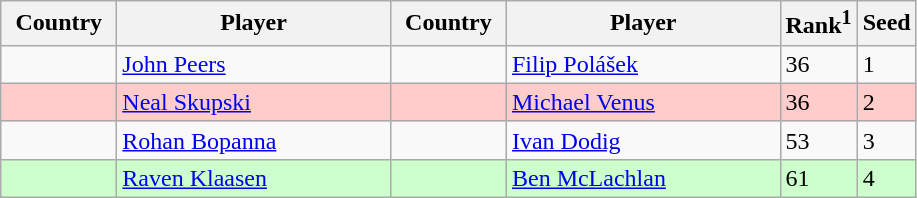<table class="sortable wikitable">
<tr>
<th width="70">Country</th>
<th width="175">Player</th>
<th width="70">Country</th>
<th width="175">Player</th>
<th>Rank<sup>1</sup></th>
<th>Seed</th>
</tr>
<tr>
<td></td>
<td><a href='#'>John Peers</a></td>
<td></td>
<td><a href='#'>Filip Polášek</a></td>
<td>36</td>
<td>1</td>
</tr>
<tr bgcolor=#fcc>
<td></td>
<td><a href='#'>Neal Skupski</a></td>
<td></td>
<td><a href='#'>Michael Venus</a></td>
<td>36</td>
<td>2</td>
</tr>
<tr>
<td></td>
<td><a href='#'>Rohan Bopanna</a></td>
<td></td>
<td><a href='#'>Ivan Dodig</a></td>
<td>53</td>
<td>3</td>
</tr>
<tr bgcolor=#cfc>
<td></td>
<td><a href='#'>Raven Klaasen</a></td>
<td></td>
<td><a href='#'>Ben McLachlan</a></td>
<td>61</td>
<td>4</td>
</tr>
</table>
